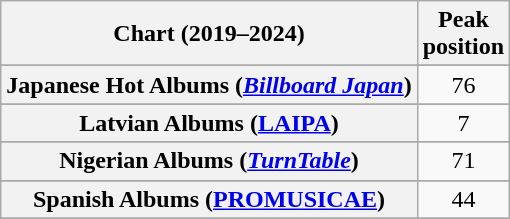<table class="wikitable sortable plainrowheaders" style="text-align:center">
<tr>
<th scope="col">Chart (2019–2024)</th>
<th scope="col">Peak<br>position</th>
</tr>
<tr>
</tr>
<tr>
</tr>
<tr>
</tr>
<tr>
</tr>
<tr>
</tr>
<tr>
</tr>
<tr>
</tr>
<tr>
</tr>
<tr>
</tr>
<tr>
</tr>
<tr>
</tr>
<tr>
</tr>
<tr>
</tr>
<tr>
<th scope="row">Japanese Hot Albums (<em><a href='#'>Billboard Japan</a></em>)</th>
<td>76</td>
</tr>
<tr>
</tr>
<tr>
<th scope="row">Latvian Albums (<a href='#'>LAIPA</a>)</th>
<td>7</td>
</tr>
<tr>
</tr>
<tr>
<th scope="row">Nigerian Albums (<a href='#'><em>TurnTable</em></a>)</th>
<td>71</td>
</tr>
<tr>
</tr>
<tr>
</tr>
<tr>
</tr>
<tr>
<th scope="row">Spanish Albums (<a href='#'>PROMUSICAE</a>)</th>
<td>44</td>
</tr>
<tr>
</tr>
<tr>
</tr>
<tr>
</tr>
<tr>
</tr>
</table>
